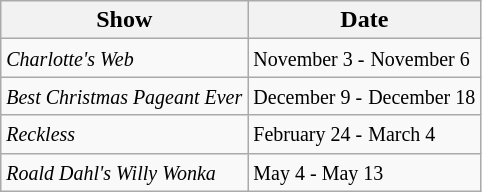<table class="wikitable">
<tr>
<th>Show</th>
<th>Date</th>
</tr>
<tr>
<td><em><small>Charlotte's Web</small></em></td>
<td><small>November 3 -</small> <small>November 6</small></td>
</tr>
<tr>
<td><em><small>Best Christmas Pageant Ever</small></em></td>
<td><small>December 9 -</small> <small>December 18</small></td>
</tr>
<tr>
<td><em><small>Reckless</small></em></td>
<td><small>February 24 -</small> <small>March 4</small></td>
</tr>
<tr>
<td><em><small>Roald Dahl's Willy Wonka</small></em></td>
<td><small>May 4 - May 13</small></td>
</tr>
</table>
